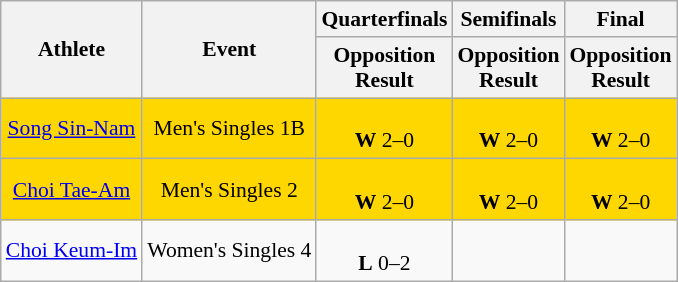<table class="wikitable" style="font-size:90%; text-align:center;">
<tr>
<th rowspan="2">Athlete</th>
<th rowspan="2">Event</th>
<th>Quarterfinals</th>
<th>Semifinals</th>
<th>Final</th>
</tr>
<tr>
<th>Opposition<br>Result</th>
<th>Opposition<br>Result</th>
<th>Opposition<br>Result</th>
</tr>
<tr bgcolor=gold>
<td><a href='#'>Song Sin-Nam</a></td>
<td>Men's Singles 1B</td>
<td> <br> <strong>W</strong> 2–0</td>
<td> <br> <strong>W</strong> 2–0</td>
<td> <br> <strong>W</strong> 2–0</td>
</tr>
<tr bgcolor=gold>
<td><a href='#'>Choi Tae-Am</a></td>
<td>Men's Singles 2</td>
<td> <br> <strong>W</strong> 2–0</td>
<td> <br> <strong>W</strong> 2–0</td>
<td> <br> <strong>W</strong> 2–0</td>
</tr>
<tr>
<td><a href='#'>Choi Keum-Im</a></td>
<td>Women's Singles 4</td>
<td> <br> <strong>L</strong> 0–2</td>
<td></td>
<td></td>
</tr>
</table>
